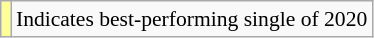<table class="wikitable" style="font-size:90%;">
<tr>
<td style="background-color:#FFFF99"></td>
<td>Indicates best-performing single of 2020</td>
</tr>
</table>
